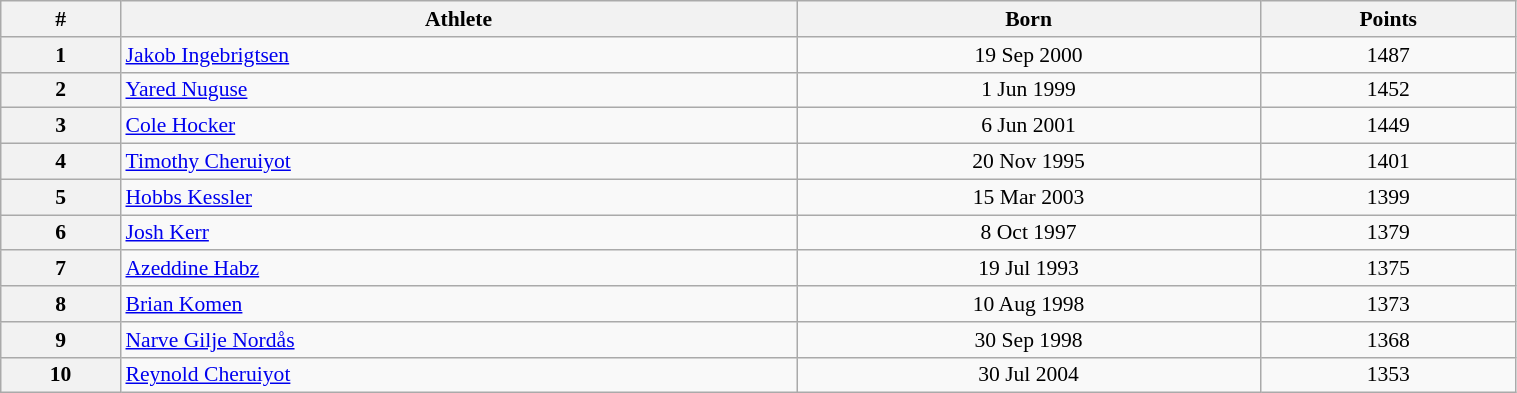<table class="wikitable" width=80% style="font-size:90%; text-align:center;">
<tr>
<th>#</th>
<th>Athlete</th>
<th>Born</th>
<th>Points</th>
</tr>
<tr>
<th>1</th>
<td align=left> <a href='#'>Jakob Ingebrigtsen</a></td>
<td>19 Sep 2000</td>
<td>1487</td>
</tr>
<tr>
<th>2</th>
<td align=left> <a href='#'>Yared Nuguse</a></td>
<td>1 Jun 1999</td>
<td>1452</td>
</tr>
<tr>
<th>3</th>
<td align=left> <a href='#'>Cole Hocker</a></td>
<td>6 Jun 2001</td>
<td>1449</td>
</tr>
<tr>
<th>4</th>
<td align=left> <a href='#'>Timothy Cheruiyot</a></td>
<td>20 Nov 1995</td>
<td>1401</td>
</tr>
<tr>
<th>5</th>
<td align=left> <a href='#'>Hobbs Kessler</a></td>
<td>15 Mar 2003</td>
<td>1399</td>
</tr>
<tr>
<th>6</th>
<td align=left> <a href='#'>Josh Kerr</a></td>
<td>8 Oct 1997</td>
<td>1379</td>
</tr>
<tr>
<th>7</th>
<td align=left> <a href='#'>Azeddine Habz</a></td>
<td>19 Jul 1993</td>
<td>1375</td>
</tr>
<tr>
<th>8</th>
<td align=left> <a href='#'>Brian Komen</a></td>
<td>10 Aug 1998</td>
<td>1373</td>
</tr>
<tr>
<th>9</th>
<td align=left> <a href='#'>Narve Gilje Nordås</a></td>
<td>30 Sep 1998</td>
<td>1368</td>
</tr>
<tr>
<th>10</th>
<td align=left> <a href='#'>Reynold Cheruiyot</a></td>
<td>30 Jul 2004</td>
<td>1353</td>
</tr>
</table>
